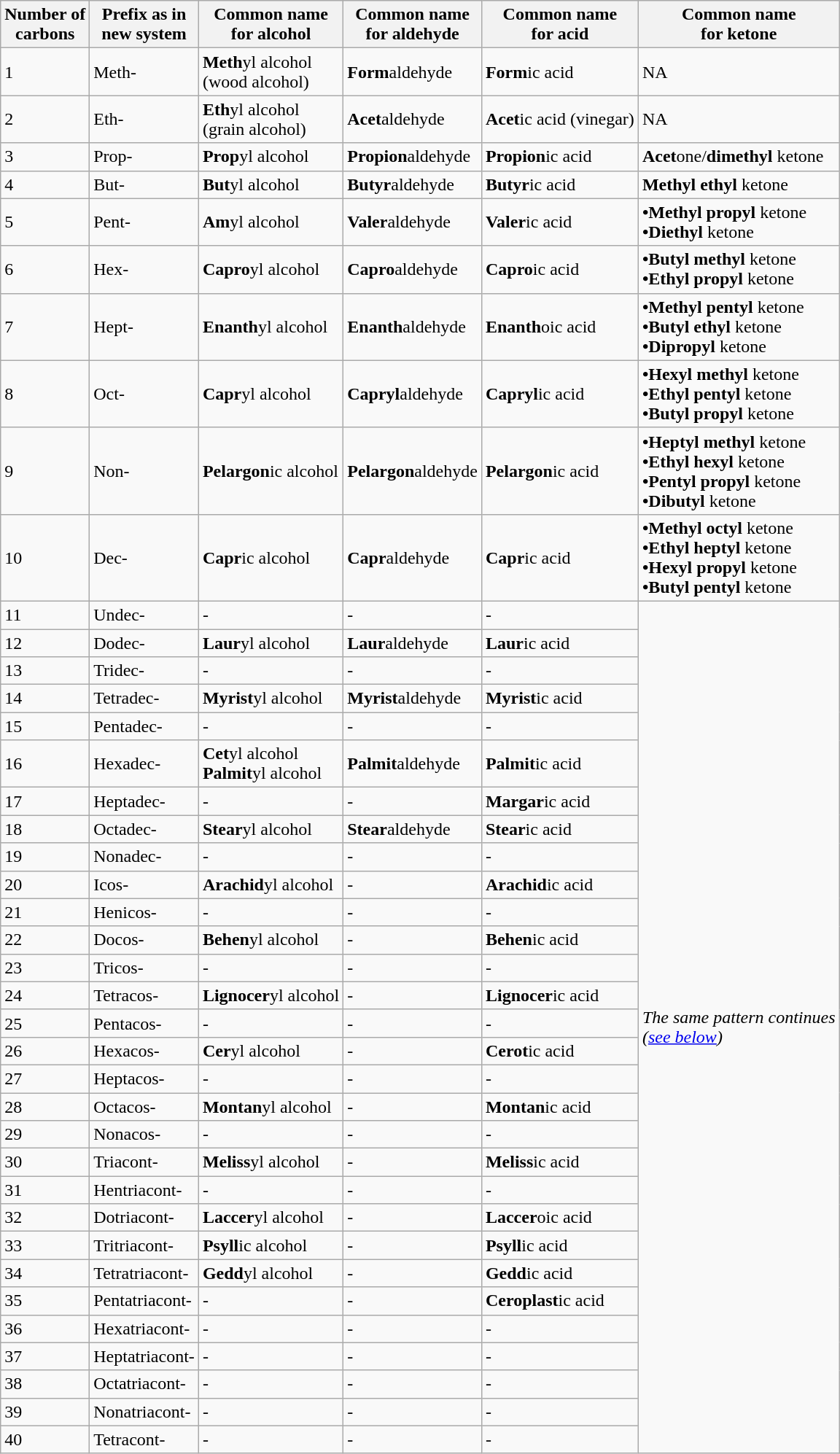<table class="wikitable">
<tr>
<th>Number of<br>carbons</th>
<th>Prefix as in<br>new system</th>
<th>Common name<br>for alcohol</th>
<th>Common name<br>for aldehyde</th>
<th>Common name<br>for acid</th>
<th>Common name<br>for ketone</th>
</tr>
<tr>
<td>1</td>
<td>Meth-</td>
<td><strong>Meth</strong>yl alcohol<br>(wood alcohol)</td>
<td><strong>Form</strong>aldehyde</td>
<td><strong>Form</strong>ic acid</td>
<td>NA</td>
</tr>
<tr>
<td>2</td>
<td>Eth-</td>
<td><strong>Eth</strong>yl alcohol<br>(grain alcohol)</td>
<td><strong>Acet</strong>aldehyde</td>
<td><strong>Acet</strong>ic acid (vinegar)</td>
<td>NA</td>
</tr>
<tr>
<td>3</td>
<td>Prop-</td>
<td><strong>Prop</strong>yl alcohol</td>
<td><strong>Propion</strong>aldehyde</td>
<td><strong>Propion</strong>ic acid</td>
<td><strong>Acet</strong>one/<strong>dimethyl</strong> ketone</td>
</tr>
<tr>
<td>4</td>
<td>But-</td>
<td><strong>But</strong>yl alcohol</td>
<td><strong>Butyr</strong>aldehyde</td>
<td><strong>Butyr</strong>ic acid</td>
<td><strong>Methyl ethyl</strong> ketone</td>
</tr>
<tr>
<td>5</td>
<td>Pent-</td>
<td><strong>Am</strong>yl alcohol</td>
<td><strong>Valer</strong>aldehyde</td>
<td><strong>Valer</strong>ic acid</td>
<td><strong>•Methyl propyl</strong> ketone<br><strong>•Diethyl</strong> ketone</td>
</tr>
<tr>
<td>6</td>
<td>Hex-</td>
<td><strong>Capro</strong>yl alcohol</td>
<td><strong>Capro</strong>aldehyde</td>
<td><strong>Capro</strong>ic acid</td>
<td><strong>•Butyl methyl</strong> ketone<br><strong>•Ethyl propyl</strong> ketone</td>
</tr>
<tr>
<td>7</td>
<td>Hept-</td>
<td><strong>Enanth</strong>yl alcohol</td>
<td><strong>Enanth</strong>aldehyde</td>
<td><strong>Enanth</strong>oic acid</td>
<td><strong>•Methyl pentyl</strong> ketone<br><strong>•Butyl ethyl</strong> ketone<br><strong>•Dipropyl</strong> ketone</td>
</tr>
<tr>
<td>8</td>
<td>Oct-</td>
<td><strong>Capr</strong>yl alcohol</td>
<td><strong>Capryl</strong>aldehyde</td>
<td><strong>Capryl</strong>ic acid</td>
<td><strong>•Hexyl methyl</strong> ketone<br><strong>•Ethyl pentyl</strong> ketone<br><strong>•Butyl propyl</strong> ketone</td>
</tr>
<tr>
<td>9</td>
<td>Non-</td>
<td><strong>Pelargon</strong>ic alcohol</td>
<td><strong>Pelargon</strong>aldehyde</td>
<td><strong>Pelargon</strong>ic acid</td>
<td><strong>•Heptyl methyl</strong> ketone<br><strong>•Ethyl hexyl</strong> ketone<br><strong>•Pentyl propyl</strong> ketone<br><strong>•Dibutyl</strong> ketone</td>
</tr>
<tr>
<td>10</td>
<td>Dec-</td>
<td><strong>Capr</strong>ic alcohol</td>
<td><strong>Capr</strong>aldehyde</td>
<td><strong>Capr</strong>ic acid</td>
<td><strong>•Methyl octyl</strong> ketone<br><strong>•Ethyl heptyl</strong> ketone<br><strong>•Hexyl propyl</strong> ketone<br><strong>•Butyl pentyl</strong> ketone</td>
</tr>
<tr>
<td>11</td>
<td>Undec-</td>
<td>-</td>
<td>-</td>
<td>-</td>
<td rowspan="30"><em>The same pattern continues</em><br><em>(<a href='#'>see below</a>)</em></td>
</tr>
<tr>
<td>12</td>
<td>Dodec-</td>
<td><strong>Laur</strong>yl alcohol</td>
<td><strong>Laur</strong>aldehyde</td>
<td><strong>Laur</strong>ic acid</td>
</tr>
<tr>
<td>13</td>
<td>Tridec-</td>
<td>-</td>
<td>-</td>
<td>-</td>
</tr>
<tr>
<td>14</td>
<td>Tetradec-</td>
<td><strong>Myrist</strong>yl alcohol</td>
<td><strong>Myrist</strong>aldehyde</td>
<td><strong>Myrist</strong>ic acid</td>
</tr>
<tr>
<td>15</td>
<td>Pentadec-</td>
<td>-</td>
<td>-</td>
<td>-</td>
</tr>
<tr>
<td>16</td>
<td>Hexadec-</td>
<td><strong>Cet</strong>yl alcohol<br><strong>Palmit</strong>yl alcohol</td>
<td><strong>Palmit</strong>aldehyde</td>
<td><strong>Palmit</strong>ic acid</td>
</tr>
<tr>
<td>17</td>
<td>Heptadec-</td>
<td>-</td>
<td>-</td>
<td><strong>Margar</strong>ic acid</td>
</tr>
<tr>
<td>18</td>
<td>Octadec-</td>
<td><strong>Stear</strong>yl alcohol</td>
<td><strong>Stear</strong>aldehyde</td>
<td><strong>Stear</strong>ic acid</td>
</tr>
<tr>
<td>19</td>
<td>Nonadec-</td>
<td>-</td>
<td>-</td>
<td>-</td>
</tr>
<tr>
<td>20</td>
<td>Icos-</td>
<td><strong>Arachid</strong>yl alcohol</td>
<td>-</td>
<td><strong>Arachid</strong>ic acid</td>
</tr>
<tr>
<td>21</td>
<td>Henicos-</td>
<td>-</td>
<td>-</td>
<td>-</td>
</tr>
<tr>
<td>22</td>
<td>Docos-</td>
<td><strong>Behen</strong>yl alcohol</td>
<td>-</td>
<td><strong>Behen</strong>ic acid</td>
</tr>
<tr>
<td>23</td>
<td>Tricos-</td>
<td>-</td>
<td>-</td>
<td>-</td>
</tr>
<tr>
<td>24</td>
<td>Tetracos-</td>
<td><strong>Lignocer</strong>yl alcohol</td>
<td>-</td>
<td><strong>Lignocer</strong>ic acid</td>
</tr>
<tr>
<td>25</td>
<td>Pentacos-</td>
<td>-</td>
<td>-</td>
<td>-</td>
</tr>
<tr>
<td>26</td>
<td>Hexacos-</td>
<td><strong>Cer</strong>yl alcohol</td>
<td>-</td>
<td><strong>Cerot</strong>ic acid</td>
</tr>
<tr>
<td>27</td>
<td>Heptacos-</td>
<td>-</td>
<td>-</td>
<td>-</td>
</tr>
<tr>
<td>28</td>
<td>Octacos-</td>
<td><strong>Montan</strong>yl alcohol</td>
<td>-</td>
<td><strong>Montan</strong>ic acid</td>
</tr>
<tr>
<td>29</td>
<td>Nonacos-</td>
<td>-</td>
<td>-</td>
<td>-</td>
</tr>
<tr>
<td>30</td>
<td>Triacont-</td>
<td><strong>Meliss</strong>yl alcohol</td>
<td>-</td>
<td><strong>Meliss</strong>ic acid</td>
</tr>
<tr>
<td>31</td>
<td>Hentriacont-</td>
<td>-</td>
<td>-</td>
<td>-</td>
</tr>
<tr>
<td>32</td>
<td>Dotriacont-</td>
<td><strong>Laccer</strong>yl alcohol</td>
<td>-</td>
<td><strong>Laccer</strong>oic acid</td>
</tr>
<tr>
<td>33</td>
<td>Tritriacont-</td>
<td><strong>Psyll</strong>ic alcohol</td>
<td>-</td>
<td><strong>Psyll</strong>ic acid</td>
</tr>
<tr>
<td>34</td>
<td>Tetratriacont-</td>
<td><strong>Gedd</strong>yl alcohol</td>
<td>-</td>
<td><strong>Gedd</strong>ic acid</td>
</tr>
<tr>
<td>35</td>
<td>Pentatriacont-</td>
<td>-</td>
<td>-</td>
<td><strong>Ceroplast</strong>ic acid</td>
</tr>
<tr>
<td>36</td>
<td>Hexatriacont-</td>
<td>-</td>
<td>-</td>
<td>-</td>
</tr>
<tr>
<td>37</td>
<td>Heptatriacont-</td>
<td>-</td>
<td>-</td>
<td>-</td>
</tr>
<tr>
<td>38</td>
<td>Octatriacont-</td>
<td>-</td>
<td>-</td>
<td>-</td>
</tr>
<tr>
<td>39</td>
<td>Nonatriacont-</td>
<td>-</td>
<td>-</td>
<td>-</td>
</tr>
<tr>
<td>40</td>
<td>Tetracont-</td>
<td>-</td>
<td>-</td>
<td>-</td>
</tr>
</table>
